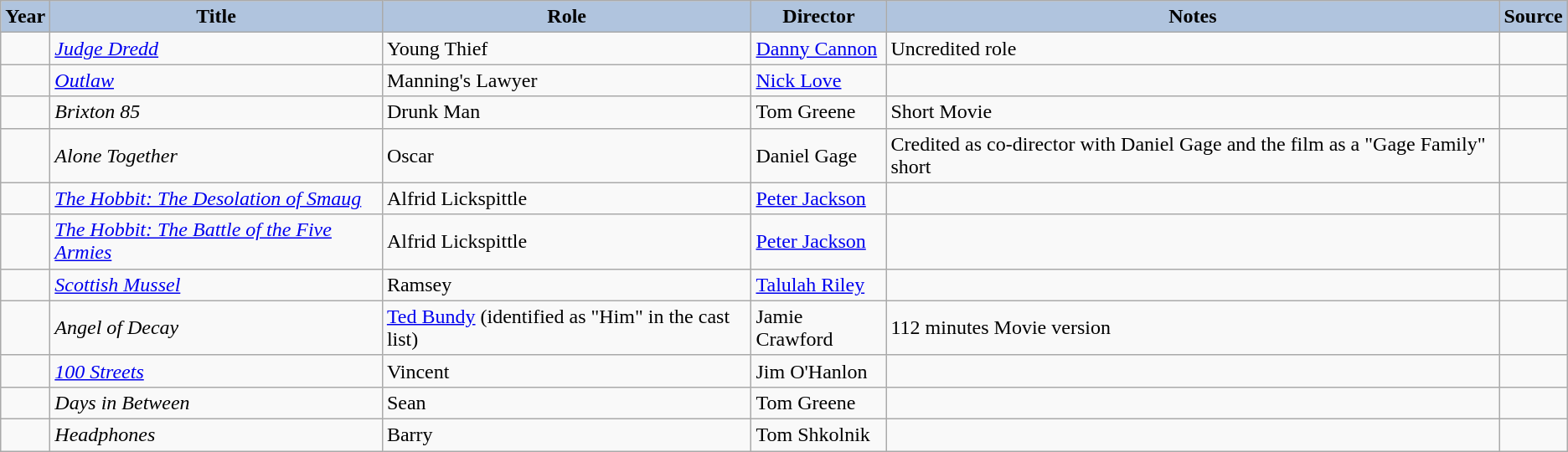<table class="wikitable sortable plainrowheaders" style="width=100%; font-size: 100%;">
<tr>
<th style="background:#b0c4de;">Year</th>
<th style="background:#b0c4de;">Title</th>
<th style="background:#b0c4de;">Role</th>
<th style="background:#b0c4de;">Director</th>
<th style="background:#b0c4de;" class="unsortable">Notes</th>
<th style="background:#b0c4de;" class="unsortable">Source</th>
</tr>
<tr>
<td></td>
<td><em><a href='#'>Judge Dredd</a></em></td>
<td>Young Thief</td>
<td><a href='#'>Danny Cannon</a></td>
<td>Uncredited role</td>
<td></td>
</tr>
<tr>
<td></td>
<td><em><a href='#'>Outlaw</a></em></td>
<td>Manning's Lawyer</td>
<td><a href='#'>Nick Love</a></td>
<td></td>
<td> </td>
</tr>
<tr>
<td></td>
<td><em>Brixton 85</em></td>
<td>Drunk Man</td>
<td>Tom Greene</td>
<td>Short Movie</td>
<td> </td>
</tr>
<tr>
<td></td>
<td><em>Alone Together</em></td>
<td>Oscar</td>
<td>Daniel Gage</td>
<td>Credited as co-director with Daniel Gage and the film as a "Gage Family" short</td>
<td>  </td>
</tr>
<tr>
<td></td>
<td><em><a href='#'>The Hobbit: The Desolation of Smaug</a></em></td>
<td>Alfrid Lickspittle</td>
<td><a href='#'>Peter Jackson</a></td>
<td></td>
<td>  </td>
</tr>
<tr>
<td></td>
<td><em><a href='#'>The Hobbit: The Battle of the Five Armies</a></em></td>
<td>Alfrid Lickspittle</td>
<td><a href='#'>Peter Jackson</a></td>
<td></td>
<td></td>
</tr>
<tr>
<td></td>
<td><em><a href='#'>Scottish Mussel</a></em></td>
<td>Ramsey</td>
<td><a href='#'>Talulah Riley</a></td>
<td></td>
<td> </td>
</tr>
<tr>
<td></td>
<td><em>Angel of Decay</em></td>
<td><a href='#'>Ted Bundy</a> (identified as "Him" in the cast list)</td>
<td>Jamie Crawford</td>
<td>112 minutes Movie version</td>
<td></td>
</tr>
<tr>
<td></td>
<td><em><a href='#'>100 Streets</a></em></td>
<td>Vincent</td>
<td>Jim O'Hanlon</td>
<td></td>
<td> </td>
</tr>
<tr>
<td></td>
<td><em>Days in Between</em></td>
<td>Sean</td>
<td>Tom Greene</td>
<td></td>
<td> </td>
</tr>
<tr>
<td></td>
<td><em>Headphones</em></td>
<td>Barry</td>
<td>Tom Shkolnik</td>
<td></td>
<td> </td>
</tr>
</table>
